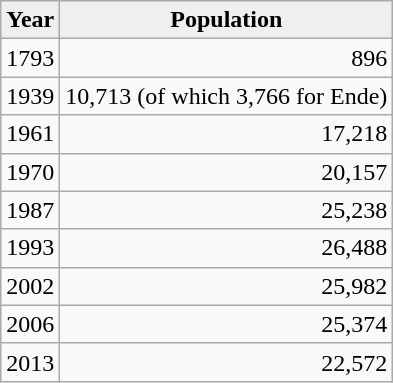<table class="wikitable">
<tr>
<th style="background:#efefef;">Year</th>
<th style="background:#efefef;">Population</th>
</tr>
<tr ---->
<td>1793</td>
<td align="right">896</td>
</tr>
<tr ---->
<td>1939</td>
<td align="right">10,713 (of which 3,766 for Ende)</td>
</tr>
<tr ---->
<td>1961</td>
<td align="right">17,218</td>
</tr>
<tr ---->
<td>1970</td>
<td align="right">20,157</td>
</tr>
<tr ---->
<td>1987</td>
<td align="right">25,238</td>
</tr>
<tr ---->
<td>1993</td>
<td align="right">26,488</td>
</tr>
<tr ---->
<td>2002</td>
<td align="right">25,982</td>
</tr>
<tr ---->
<td>2006</td>
<td align="right">25,374</td>
</tr>
<tr ---->
<td>2013</td>
<td align="right">22,572</td>
</tr>
</table>
